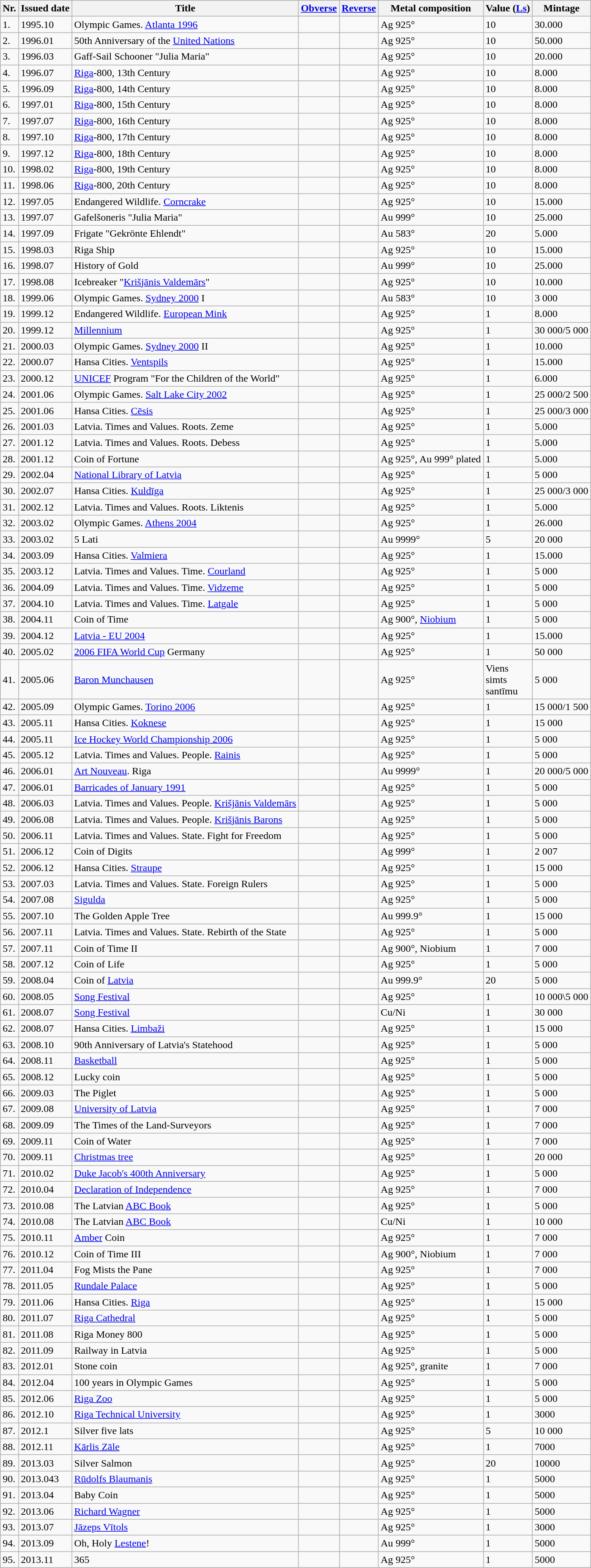<table class="wikitable sortable" border="1">
<tr>
<th>Nr.</th>
<th>Issued date</th>
<th>Title</th>
<th><a href='#'>Obverse</a></th>
<th><a href='#'>Reverse</a></th>
<th>Metal composition</th>
<th>Value (<a href='#'>Ls</a>)</th>
<th>Mintage</th>
</tr>
<tr>
<td>1.</td>
<td>1995.10</td>
<td>Olympic Games. <a href='#'>Atlanta 1996</a></td>
<td></td>
<td></td>
<td>Ag 925°</td>
<td>10</td>
<td>30.000</td>
</tr>
<tr>
<td>2.</td>
<td>1996.01</td>
<td>50th Anniversary of the <a href='#'>United Nations</a></td>
<td></td>
<td></td>
<td>Ag 925°</td>
<td>10</td>
<td>50.000</td>
</tr>
<tr>
<td>3.</td>
<td>1996.03</td>
<td>Gaff-Sail Schooner "Julia Maria"</td>
<td></td>
<td></td>
<td>Ag 925°</td>
<td>10</td>
<td>20.000</td>
</tr>
<tr>
<td>4.</td>
<td>1996.07</td>
<td><a href='#'>Riga</a>-800, 13th Century</td>
<td></td>
<td></td>
<td>Ag 925°</td>
<td>10</td>
<td>8.000</td>
</tr>
<tr>
<td>5.</td>
<td>1996.09</td>
<td><a href='#'>Riga</a>-800, 14th Century</td>
<td></td>
<td></td>
<td>Ag 925°</td>
<td>10</td>
<td>8.000</td>
</tr>
<tr>
<td>6.</td>
<td>1997.01</td>
<td><a href='#'>Riga</a>-800, 15th Century</td>
<td></td>
<td></td>
<td>Ag 925°</td>
<td>10</td>
<td>8.000</td>
</tr>
<tr>
<td>7.</td>
<td>1997.07</td>
<td><a href='#'>Riga</a>-800, 16th Century</td>
<td></td>
<td></td>
<td>Ag 925°</td>
<td>10</td>
<td>8.000</td>
</tr>
<tr>
<td>8.</td>
<td>1997.10</td>
<td><a href='#'>Riga</a>-800, 17th Century</td>
<td></td>
<td></td>
<td>Ag 925°</td>
<td>10</td>
<td>8.000</td>
</tr>
<tr>
<td>9.</td>
<td>1997.12</td>
<td><a href='#'>Riga</a>-800, 18th Century</td>
<td></td>
<td></td>
<td>Ag 925°</td>
<td>10</td>
<td>8.000</td>
</tr>
<tr>
<td>10.</td>
<td>1998.02</td>
<td><a href='#'>Riga</a>-800, 19th Century</td>
<td></td>
<td></td>
<td>Ag 925°</td>
<td>10</td>
<td>8.000</td>
</tr>
<tr>
<td>11.</td>
<td>1998.06</td>
<td><a href='#'>Riga</a>-800, 20th Century</td>
<td></td>
<td></td>
<td>Ag 925°</td>
<td>10</td>
<td>8.000</td>
</tr>
<tr>
<td>12.</td>
<td>1997.05</td>
<td>Endangered Wildlife. <a href='#'>Corncrake</a></td>
<td></td>
<td></td>
<td>Ag 925°</td>
<td>10</td>
<td>15.000</td>
</tr>
<tr>
<td>13.</td>
<td>1997.07</td>
<td>Gafelšoneris "Julia Maria"</td>
<td></td>
<td></td>
<td>Au 999°</td>
<td>10</td>
<td>25.000</td>
</tr>
<tr>
<td>14.</td>
<td>1997.09</td>
<td>Frigate "Gekrönte Ehlendt"</td>
<td></td>
<td></td>
<td>Au 583°</td>
<td>20</td>
<td>5.000</td>
</tr>
<tr>
<td>15.</td>
<td>1998.03</td>
<td>Riga Ship</td>
<td></td>
<td></td>
<td>Ag 925°</td>
<td>10</td>
<td>15.000</td>
</tr>
<tr>
<td>16.</td>
<td>1998.07</td>
<td>History of Gold</td>
<td></td>
<td></td>
<td>Au 999°</td>
<td>10</td>
<td>25.000</td>
</tr>
<tr>
<td>17.</td>
<td>1998.08</td>
<td>Icebreaker "<a href='#'>Krišjānis Valdemārs</a>"</td>
<td></td>
<td></td>
<td>Ag 925°</td>
<td>10</td>
<td>10.000</td>
</tr>
<tr>
<td>18.</td>
<td>1999.06</td>
<td>Olympic Games. <a href='#'>Sydney 2000</a> I</td>
<td></td>
<td></td>
<td>Au 583°</td>
<td>10</td>
<td>3 000</td>
</tr>
<tr>
<td>19.</td>
<td>1999.12</td>
<td>Endangered Wildlife. <a href='#'>European Mink</a></td>
<td></td>
<td></td>
<td>Ag 925°</td>
<td>1</td>
<td>8.000</td>
</tr>
<tr>
<td>20.</td>
<td>1999.12</td>
<td><a href='#'>Millennium</a></td>
<td></td>
<td></td>
<td>Ag 925°</td>
<td>1</td>
<td>30 000/5 000</td>
</tr>
<tr>
<td>21.</td>
<td>2000.03</td>
<td>Olympic Games. <a href='#'>Sydney 2000</a> II</td>
<td></td>
<td></td>
<td>Ag 925°</td>
<td>1</td>
<td>10.000</td>
</tr>
<tr>
<td>22.</td>
<td>2000.07</td>
<td>Hansa Cities. <a href='#'>Ventspils</a></td>
<td></td>
<td></td>
<td>Ag 925°</td>
<td>1</td>
<td>15.000</td>
</tr>
<tr>
<td>23.</td>
<td>2000.12</td>
<td><a href='#'>UNICEF</a> Program "For the Children of the World"</td>
<td></td>
<td></td>
<td>Ag 925°</td>
<td>1</td>
<td>6.000</td>
</tr>
<tr>
<td>24.</td>
<td>2001.06</td>
<td>Olympic Games. <a href='#'>Salt Lake City 2002</a></td>
<td></td>
<td></td>
<td>Ag 925°</td>
<td>1</td>
<td>25 000/2 500</td>
</tr>
<tr>
<td>25.</td>
<td>2001.06</td>
<td>Hansa Cities. <a href='#'>Cēsis</a></td>
<td></td>
<td></td>
<td>Ag 925°</td>
<td>1</td>
<td>25 000/3 000</td>
</tr>
<tr>
<td>26.</td>
<td>2001.03</td>
<td>Latvia. Times and Values. Roots. Zeme</td>
<td></td>
<td></td>
<td>Ag 925°</td>
<td>1</td>
<td>5.000</td>
</tr>
<tr>
<td>27.</td>
<td>2001.12</td>
<td>Latvia. Times and Values. Roots. Debess</td>
<td></td>
<td></td>
<td>Ag 925°</td>
<td>1</td>
<td>5.000</td>
</tr>
<tr>
<td>28.</td>
<td>2001.12</td>
<td>Coin of Fortune</td>
<td></td>
<td></td>
<td>Ag 925°, Au 999° plated</td>
<td>1</td>
<td>5.000</td>
</tr>
<tr>
<td>29.</td>
<td>2002.04</td>
<td><a href='#'>National Library of Latvia</a></td>
<td></td>
<td></td>
<td>Ag 925°</td>
<td>1</td>
<td>5 000</td>
</tr>
<tr>
<td>30.</td>
<td>2002.07</td>
<td>Hansa Cities. <a href='#'>Kuldīga</a></td>
<td></td>
<td></td>
<td>Ag 925°</td>
<td>1</td>
<td>25 000/3 000</td>
</tr>
<tr>
<td>31.</td>
<td>2002.12</td>
<td>Latvia. Times and Values. Roots. Liktenis</td>
<td></td>
<td></td>
<td>Ag 925°</td>
<td>1</td>
<td>5.000</td>
</tr>
<tr>
<td>32.</td>
<td>2003.02</td>
<td>Olympic Games. <a href='#'>Athens 2004</a></td>
<td></td>
<td></td>
<td>Ag 925°</td>
<td>1</td>
<td>26.000</td>
</tr>
<tr>
<td>33.</td>
<td>2003.02</td>
<td>5 Lati</td>
<td></td>
<td></td>
<td>Au 9999°</td>
<td>5</td>
<td>20 000</td>
</tr>
<tr>
<td>34.</td>
<td>2003.09</td>
<td>Hansa Cities. <a href='#'>Valmiera</a></td>
<td></td>
<td></td>
<td>Ag 925°</td>
<td>1</td>
<td>15.000</td>
</tr>
<tr>
<td>35.</td>
<td>2003.12</td>
<td>Latvia. Times and Values. Time. <a href='#'>Courland</a></td>
<td></td>
<td></td>
<td>Ag 925°</td>
<td>1</td>
<td>5 000</td>
</tr>
<tr>
<td>36.</td>
<td>2004.09</td>
<td>Latvia. Times and Values. Time. <a href='#'>Vidzeme</a></td>
<td></td>
<td></td>
<td>Ag 925°</td>
<td>1</td>
<td>5 000</td>
</tr>
<tr>
<td>37.</td>
<td>2004.10</td>
<td>Latvia. Times and Values. Time. <a href='#'>Latgale</a></td>
<td></td>
<td></td>
<td>Ag 925°</td>
<td>1</td>
<td>5 000</td>
</tr>
<tr>
<td>38.</td>
<td>2004.11</td>
<td>Coin of Time</td>
<td></td>
<td></td>
<td>Ag 900°, <a href='#'>Niobium</a></td>
<td>1</td>
<td>5 000</td>
</tr>
<tr>
<td>39.</td>
<td>2004.12</td>
<td><a href='#'>Latvia - EU 2004</a></td>
<td></td>
<td></td>
<td>Ag 925°</td>
<td>1</td>
<td>15.000</td>
</tr>
<tr>
<td>40.</td>
<td>2005.02</td>
<td><a href='#'>2006 FIFA World Cup</a> Germany</td>
<td></td>
<td></td>
<td>Ag 925°</td>
<td>1</td>
<td>50 000</td>
</tr>
<tr>
<td>41.</td>
<td>2005.06</td>
<td><a href='#'>Baron Munchausen</a></td>
<td></td>
<td></td>
<td>Ag 925°</td>
<td>Viens<br>simts<br>santīmu</td>
<td>5 000</td>
</tr>
<tr>
<td>42.</td>
<td>2005.09</td>
<td>Olympic Games. <a href='#'>Torino 2006</a></td>
<td></td>
<td></td>
<td>Ag 925°</td>
<td>1</td>
<td>15 000/1 500</td>
</tr>
<tr>
<td>43.</td>
<td>2005.11</td>
<td>Hansa Cities. <a href='#'>Koknese</a></td>
<td></td>
<td></td>
<td>Ag 925°</td>
<td>1</td>
<td>15 000</td>
</tr>
<tr>
<td>44.</td>
<td>2005.11</td>
<td><a href='#'>Ice Hockey World Championship 2006</a></td>
<td></td>
<td></td>
<td>Ag 925°</td>
<td>1</td>
<td>5 000</td>
</tr>
<tr>
<td>45.</td>
<td>2005.12</td>
<td>Latvia. Times and Values. People. <a href='#'>Rainis</a></td>
<td></td>
<td></td>
<td>Ag 925°</td>
<td>1</td>
<td>5 000</td>
</tr>
<tr>
<td>46.</td>
<td>2006.01</td>
<td><a href='#'>Art Nouveau</a>. Riga</td>
<td></td>
<td></td>
<td>Au 9999°</td>
<td>1</td>
<td>20 000/5 000</td>
</tr>
<tr>
<td>47.</td>
<td>2006.01</td>
<td><a href='#'>Barricades of January 1991</a></td>
<td></td>
<td></td>
<td>Ag 925°</td>
<td>1</td>
<td>5 000</td>
</tr>
<tr>
<td>48.</td>
<td>2006.03</td>
<td>Latvia. Times and Values. People. <a href='#'>Krišjānis Valdemārs</a></td>
<td></td>
<td></td>
<td>Ag 925°</td>
<td>1</td>
<td>5 000</td>
</tr>
<tr>
<td>49.</td>
<td>2006.08</td>
<td>Latvia. Times and Values. People. <a href='#'>Krišjānis Barons</a></td>
<td></td>
<td></td>
<td>Ag 925°</td>
<td>1</td>
<td>5 000</td>
</tr>
<tr>
<td>50.</td>
<td>2006.11</td>
<td>Latvia. Times and Values. State. Fight for Freedom</td>
<td></td>
<td></td>
<td>Ag 925°</td>
<td>1</td>
<td>5 000</td>
</tr>
<tr>
<td>51.</td>
<td>2006.12</td>
<td>Coin of Digits</td>
<td></td>
<td></td>
<td>Ag 999°</td>
<td>1</td>
<td>2 007</td>
</tr>
<tr>
<td>52.</td>
<td>2006.12</td>
<td>Hansa Cities. <a href='#'>Straupe</a></td>
<td></td>
<td></td>
<td>Ag 925°</td>
<td>1</td>
<td>15 000</td>
</tr>
<tr>
<td>53.</td>
<td>2007.03</td>
<td>Latvia. Times and Values. State. Foreign Rulers</td>
<td></td>
<td></td>
<td>Ag 925°</td>
<td>1</td>
<td>5 000</td>
</tr>
<tr>
<td>54.</td>
<td>2007.08</td>
<td><a href='#'>Sigulda</a></td>
<td></td>
<td></td>
<td>Ag 925°</td>
<td>1</td>
<td>5 000</td>
</tr>
<tr>
<td>55.</td>
<td>2007.10</td>
<td>The Golden Apple Tree</td>
<td></td>
<td></td>
<td>Au 999.9°</td>
<td>1</td>
<td>15 000</td>
</tr>
<tr>
<td>56.</td>
<td>2007.11</td>
<td>Latvia. Times and Values. State. Rebirth of the State</td>
<td></td>
<td></td>
<td>Ag 925°</td>
<td>1</td>
<td>5 000</td>
</tr>
<tr>
<td>57.</td>
<td>2007.11</td>
<td>Coin of Time II</td>
<td></td>
<td></td>
<td>Ag 900°, Niobium</td>
<td>1</td>
<td>7 000</td>
</tr>
<tr>
<td>58.</td>
<td>2007.12</td>
<td>Coin of Life</td>
<td></td>
<td></td>
<td>Ag 925°</td>
<td>1</td>
<td>5 000</td>
</tr>
<tr>
<td>59.</td>
<td>2008.04</td>
<td>Coin of <a href='#'>Latvia</a></td>
<td></td>
<td></td>
<td>Au 999.9°</td>
<td>20</td>
<td>5 000</td>
</tr>
<tr>
<td>60.</td>
<td>2008.05</td>
<td><a href='#'>Song Festival</a></td>
<td></td>
<td></td>
<td>Ag 925°</td>
<td>1</td>
<td>10 000\5 000</td>
</tr>
<tr>
<td>61.</td>
<td>2008.07</td>
<td><a href='#'>Song Festival</a></td>
<td></td>
<td></td>
<td>Cu/Ni</td>
<td>1</td>
<td>30 000</td>
</tr>
<tr>
<td>62.</td>
<td>2008.07</td>
<td>Hansa Cities. <a href='#'>Limbaži</a></td>
<td></td>
<td></td>
<td>Ag 925°</td>
<td>1</td>
<td>15 000</td>
</tr>
<tr>
<td>63.</td>
<td>2008.10</td>
<td>90th Anniversary of Latvia's Statehood</td>
<td></td>
<td></td>
<td>Ag 925°</td>
<td>1</td>
<td>5 000</td>
</tr>
<tr>
<td>64.</td>
<td>2008.11</td>
<td><a href='#'>Basketball</a></td>
<td></td>
<td></td>
<td>Ag 925°</td>
<td>1</td>
<td>5 000</td>
</tr>
<tr>
<td>65.</td>
<td>2008.12</td>
<td>Lucky coin</td>
<td></td>
<td></td>
<td>Ag 925°</td>
<td>1</td>
<td>5 000</td>
</tr>
<tr>
<td>66.</td>
<td>2009.03</td>
<td>The Piglet</td>
<td></td>
<td></td>
<td>Ag 925°</td>
<td>1</td>
<td>5 000</td>
</tr>
<tr>
<td>67.</td>
<td>2009.08</td>
<td><a href='#'>University of Latvia</a></td>
<td></td>
<td></td>
<td>Ag 925°</td>
<td>1</td>
<td>7 000</td>
</tr>
<tr>
<td>68.</td>
<td>2009.09</td>
<td>The Times of the Land-Surveyors</td>
<td></td>
<td></td>
<td>Ag 925°</td>
<td>1</td>
<td>7 000</td>
</tr>
<tr>
<td>69.</td>
<td>2009.11</td>
<td>Coin of Water</td>
<td></td>
<td></td>
<td>Ag 925°</td>
<td>1</td>
<td>7 000</td>
</tr>
<tr>
<td>70.</td>
<td>2009.11</td>
<td><a href='#'>Christmas tree</a></td>
<td></td>
<td></td>
<td>Ag 925°</td>
<td>1</td>
<td>20 000</td>
</tr>
<tr>
<td>71.</td>
<td>2010.02</td>
<td><a href='#'>Duke Jacob's 400th Anniversary</a></td>
<td></td>
<td></td>
<td>Ag 925°</td>
<td>1</td>
<td>5 000</td>
</tr>
<tr>
<td>72.</td>
<td>2010.04</td>
<td><a href='#'>Declaration of Independence</a></td>
<td></td>
<td></td>
<td>Ag 925°</td>
<td>1</td>
<td>7 000</td>
</tr>
<tr>
<td>73.</td>
<td>2010.08</td>
<td>The Latvian <a href='#'>ABC Book</a></td>
<td></td>
<td></td>
<td>Ag 925°</td>
<td>1</td>
<td>5 000</td>
</tr>
<tr>
<td>74.</td>
<td>2010.08</td>
<td>The Latvian <a href='#'>ABC Book</a></td>
<td></td>
<td></td>
<td>Cu/Ni</td>
<td>1</td>
<td>10 000</td>
</tr>
<tr>
<td>75.</td>
<td>2010.11</td>
<td><a href='#'>Amber</a> Coin</td>
<td></td>
<td></td>
<td>Ag 925°</td>
<td>1</td>
<td>7 000</td>
</tr>
<tr>
<td>76.</td>
<td>2010.12</td>
<td>Coin of Time III</td>
<td></td>
<td></td>
<td>Ag 900°, Niobium</td>
<td>1</td>
<td>7 000</td>
</tr>
<tr>
<td>77.</td>
<td>2011.04</td>
<td>Fog Mists the Pane</td>
<td></td>
<td></td>
<td>Ag 925°</td>
<td>1</td>
<td>7 000</td>
</tr>
<tr>
<td>78.</td>
<td>2011.05</td>
<td><a href='#'>Rundale Palace</a></td>
<td></td>
<td></td>
<td>Ag 925°</td>
<td>1</td>
<td>5 000</td>
</tr>
<tr>
<td>79.</td>
<td>2011.06</td>
<td>Hansa Cities. <a href='#'>Riga</a></td>
<td></td>
<td></td>
<td>Ag 925°</td>
<td>1</td>
<td>15 000</td>
</tr>
<tr>
<td>80.</td>
<td>2011.07</td>
<td><a href='#'>Riga Cathedral</a></td>
<td></td>
<td></td>
<td>Ag 925°</td>
<td>1</td>
<td>5 000</td>
</tr>
<tr>
<td>81.</td>
<td>2011.08</td>
<td>Riga Money 800</td>
<td></td>
<td></td>
<td>Ag 925°</td>
<td>1</td>
<td>5 000</td>
</tr>
<tr>
<td>82.</td>
<td>2011.09</td>
<td>Railway in Latvia</td>
<td></td>
<td></td>
<td>Ag 925°</td>
<td>1</td>
<td>5 000</td>
</tr>
<tr>
<td>83.</td>
<td>2012.01</td>
<td>Stone coin</td>
<td></td>
<td></td>
<td>Ag 925°, granite</td>
<td>1</td>
<td>7 000</td>
</tr>
<tr>
<td>84.</td>
<td>2012.04</td>
<td>100 years in Olympic Games</td>
<td></td>
<td></td>
<td>Ag 925°</td>
<td>1</td>
<td>5 000</td>
</tr>
<tr>
<td>85.</td>
<td>2012.06</td>
<td><a href='#'>Riga Zoo</a></td>
<td></td>
<td></td>
<td>Ag 925°</td>
<td>1</td>
<td>5 000</td>
</tr>
<tr>
<td>86.</td>
<td>2012.10</td>
<td><a href='#'>Riga Technical University</a></td>
<td></td>
<td></td>
<td>Ag 925°</td>
<td>1</td>
<td>3000</td>
</tr>
<tr>
<td>87.</td>
<td>2012.1</td>
<td>Silver five lats</td>
<td></td>
<td></td>
<td>Ag 925°</td>
<td>5</td>
<td>10 000</td>
</tr>
<tr>
<td>88.</td>
<td>2012.11</td>
<td><a href='#'>Kārlis Zāle</a></td>
<td></td>
<td></td>
<td>Ag 925°</td>
<td>1</td>
<td>7000</td>
</tr>
<tr>
<td>89.</td>
<td>2013.03</td>
<td>Silver Salmon</td>
<td></td>
<td></td>
<td>Ag 925°</td>
<td>20</td>
<td>10000</td>
</tr>
<tr>
<td>90.</td>
<td>2013.043</td>
<td><a href='#'>Rūdolfs Blaumanis</a></td>
<td></td>
<td></td>
<td>Ag 925°</td>
<td>1</td>
<td>5000</td>
</tr>
<tr>
<td>91.</td>
<td>2013.04</td>
<td>Baby Coin</td>
<td></td>
<td></td>
<td>Ag 925°</td>
<td>1</td>
<td>5000</td>
</tr>
<tr>
<td>92.</td>
<td>2013.06</td>
<td><a href='#'>Richard Wagner</a></td>
<td></td>
<td></td>
<td>Ag 925°</td>
<td>1</td>
<td>5000</td>
</tr>
<tr>
<td>93.</td>
<td>2013.07</td>
<td><a href='#'>Jāzeps Vītols</a></td>
<td></td>
<td></td>
<td>Ag 925°</td>
<td>1</td>
<td>3000</td>
</tr>
<tr>
<td>94.</td>
<td>2013.09</td>
<td>Oh, Holy <a href='#'>Lestene</a>!</td>
<td></td>
<td></td>
<td>Au 999°</td>
<td>1</td>
<td>5000</td>
</tr>
<tr>
<td>95.</td>
<td>2013.11</td>
<td>365</td>
<td></td>
<td></td>
<td>Ag 925°</td>
<td>1</td>
<td>5000</td>
</tr>
</table>
